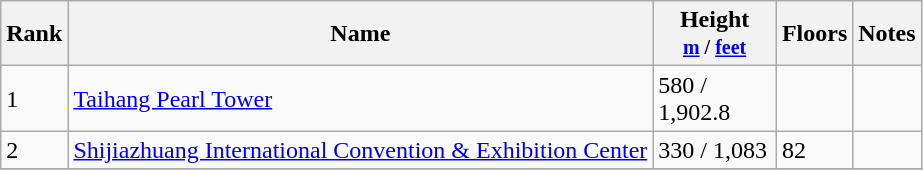<table class="wikitable sortable">
<tr>
<th>Rank</th>
<th>Name</th>
<th width="75px">Height<br><small><a href='#'>m</a> / <a href='#'>feet</a></small></th>
<th>Floors</th>
<th class="unsortable">Notes</th>
</tr>
<tr>
<td>1</td>
<td><a href='#'>Taihang Pearl Tower</a></td>
<td>580 / 1,902.8</td>
<td></td>
<td></td>
</tr>
<tr>
<td>2</td>
<td><a href='#'>Shijiazhuang International Convention & Exhibition Center</a></td>
<td>330 / 1,083</td>
<td>82</td>
<td></td>
</tr>
<tr>
</tr>
</table>
